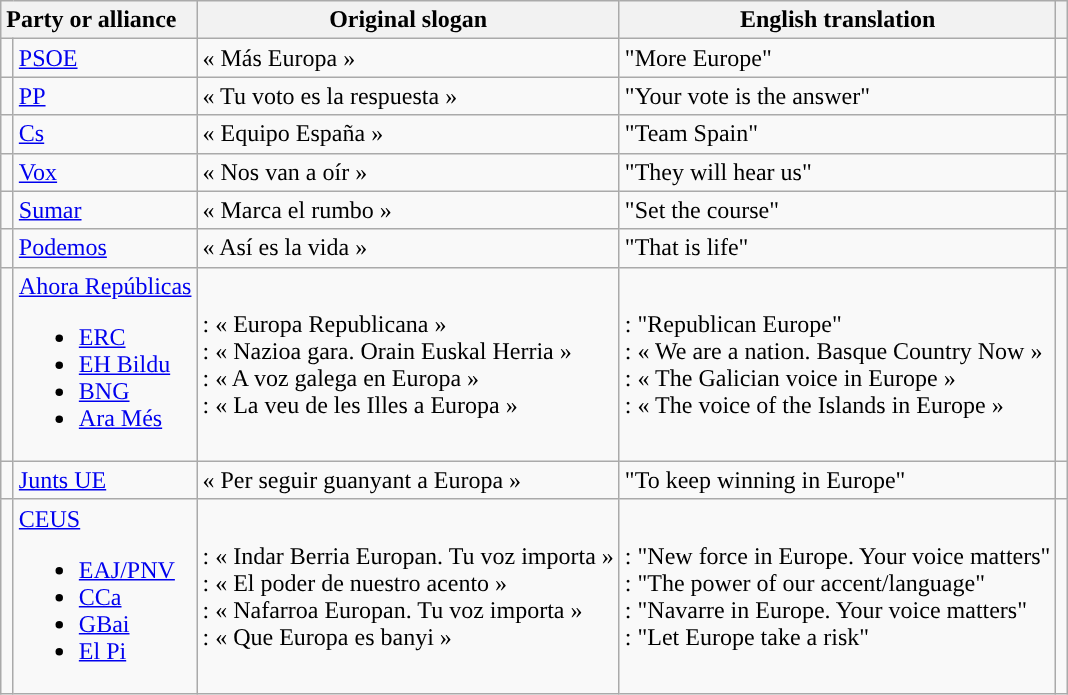<table class="wikitable" style="text-align:left;">
<tr>
<th style="text-align:left;" colspan="2">Party or alliance</th>
<th>Original slogan</th>
<th>English translation</th>
<th></th>
</tr>
<tr>
<td width="1" style="color:inherit;background:"></td>
<td><a href='#'>PSOE</a></td>
<td>« Más Europa »</td>
<td>"More Europe"</td>
<td></td>
</tr>
<tr>
<td style="color:inherit;background:"></td>
<td><a href='#'>PP</a></td>
<td>« Tu voto es la respuesta »</td>
<td>"Your vote is the answer"</td>
<td></td>
</tr>
<tr>
<td style="color:inherit;background:"></td>
<td><a href='#'>Cs</a></td>
<td>« Equipo España »</td>
<td>"Team Spain"</td>
<td></td>
</tr>
<tr>
<td style="color:inherit;background:"></td>
<td><a href='#'>Vox</a></td>
<td>« Nos van a oír »</td>
<td>"They will hear us"</td>
<td></td>
</tr>
<tr>
<td style="color:inherit;background:"></td>
<td><a href='#'>Sumar</a></td>
<td>« Marca el rumbo »</td>
<td>"Set the course"</td>
<td></td>
</tr>
<tr>
<td style="color:inherit;background:"></td>
<td><a href='#'>Podemos</a></td>
<td>« Así es la vida »</td>
<td>"That is life"</td>
<td></td>
</tr>
<tr>
<td style="color:inherit;background:"></td>
<td><a href='#'>Ahora Repúblicas</a><br><ul><li><a href='#'>ERC</a></li><li><a href='#'>EH Bildu</a></li><li><a href='#'>BNG</a></li><li><a href='#'>Ara Més</a></li></ul></td>
<td>: « Europa Republicana »<br>: « Nazioa gara. Orain Euskal Herria »<br>: « A voz galega en Europa »<br>: « La veu de les Illes a Europa »</td>
<td>: "Republican Europe"<br>: « We are a nation. Basque Country Now »<br>: « The Galician voice in Europe »<br>: « The voice of the Islands in Europe »</td>
<td><br><br><br></td>
</tr>
<tr>
<td style="color:inherit;background:"></td>
<td><a href='#'>Junts UE</a></td>
<td>« Per seguir guanyant a Europa »</td>
<td>"To keep winning in Europe"</td>
<td></td>
</tr>
<tr>
<td style="color:inherit;background:"></td>
<td><a href='#'>CEUS</a><br><ul><li><a href='#'>EAJ/PNV</a></li><li><a href='#'>CCa</a></li><li><a href='#'>GBai</a></li><li><a href='#'>El Pi</a></li></ul></td>
<td>: « Indar Berria Europan. Tu voz importa »<br>: « El poder de nuestro acento »<br>: « Nafarroa Europan. Tu voz importa »<br>: « Que Europa es banyi »</td>
<td>: "New force in Europe. Your voice matters"<br>: "The power of our accent/language"<br>: "Navarre in Europe. Your voice matters"<br>: "Let Europe take a risk"</td>
<td><br><br><br></td>
</tr>
</table>
